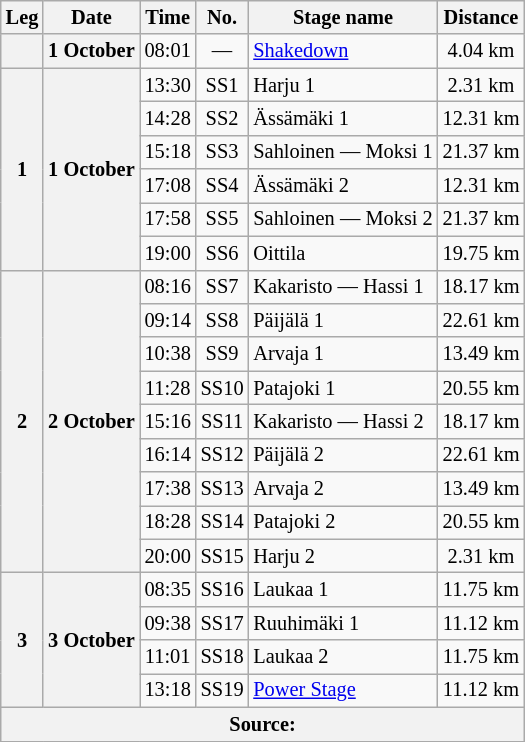<table class="wikitable" style="font-size: 85%;">
<tr>
<th>Leg</th>
<th>Date</th>
<th>Time</th>
<th>No.</th>
<th>Stage name</th>
<th>Distance</th>
</tr>
<tr>
<th></th>
<th>1 October</th>
<td align="center">08:01</td>
<td align="center">—</td>
<td><a href='#'>Shakedown</a></td>
<td align="center">4.04 km</td>
</tr>
<tr>
<th rowspan="6">1</th>
<th rowspan="6">1 October</th>
<td align="center">13:30</td>
<td align="center">SS1</td>
<td>Harju 1</td>
<td align="center">2.31 km</td>
</tr>
<tr>
<td align="center">14:28</td>
<td align="center">SS2</td>
<td>Ässämäki 1</td>
<td align="center">12.31 km</td>
</tr>
<tr>
<td align="center">15:18</td>
<td align="center">SS3</td>
<td>Sahloinen — Moksi 1</td>
<td align="center">21.37 km</td>
</tr>
<tr>
<td align="center">17:08</td>
<td align="center">SS4</td>
<td>Ässämäki 2</td>
<td align="center">12.31 km</td>
</tr>
<tr>
<td align="center">17:58</td>
<td align="center">SS5</td>
<td>Sahloinen — Moksi 2</td>
<td align="center">21.37 km</td>
</tr>
<tr>
<td align="center">19:00</td>
<td align="center">SS6</td>
<td>Oittila</td>
<td align="center">19.75 km</td>
</tr>
<tr>
<th rowspan="9">2</th>
<th rowspan="9">2 October</th>
<td align="center">08:16</td>
<td align="center">SS7</td>
<td>Kakaristo — Hassi 1</td>
<td align="center">18.17 km</td>
</tr>
<tr>
<td align="center">09:14</td>
<td align="center">SS8</td>
<td>Päijälä 1</td>
<td align="center">22.61 km</td>
</tr>
<tr>
<td align="center">10:38</td>
<td align="center">SS9</td>
<td>Arvaja 1</td>
<td align="center">13.49 km</td>
</tr>
<tr>
<td align="center">11:28</td>
<td align="center">SS10</td>
<td>Patajoki 1</td>
<td align="center">20.55 km</td>
</tr>
<tr>
<td align="center">15:16</td>
<td align="center">SS11</td>
<td>Kakaristo — Hassi 2</td>
<td align="center">18.17 km</td>
</tr>
<tr>
<td align="center">16:14</td>
<td align="center">SS12</td>
<td>Päijälä 2</td>
<td align="center">22.61 km</td>
</tr>
<tr>
<td align="center">17:38</td>
<td align="center">SS13</td>
<td>Arvaja 2</td>
<td align="center">13.49 km</td>
</tr>
<tr>
<td align="center">18:28</td>
<td align="center">SS14</td>
<td>Patajoki 2</td>
<td align="center">20.55 km</td>
</tr>
<tr>
<td align="center">20:00</td>
<td align="center">SS15</td>
<td>Harju 2</td>
<td align="center">2.31 km</td>
</tr>
<tr>
<th rowspan="4">3</th>
<th rowspan="4">3 October</th>
<td align="center">08:35</td>
<td align="center">SS16</td>
<td>Laukaa 1</td>
<td align="center">11.75 km</td>
</tr>
<tr>
<td align="center">09:38</td>
<td align="center">SS17</td>
<td>Ruuhimäki 1</td>
<td align="center">11.12 km</td>
</tr>
<tr>
<td align="center">11:01</td>
<td align="center">SS18</td>
<td>Laukaa 2</td>
<td align="center">11.75 km</td>
</tr>
<tr>
<td align="center">13:18</td>
<td align="center">SS19</td>
<td><a href='#'>Power Stage</a></td>
<td align="center">11.12 km</td>
</tr>
<tr>
<th colspan="6">Source:</th>
</tr>
<tr>
</tr>
</table>
